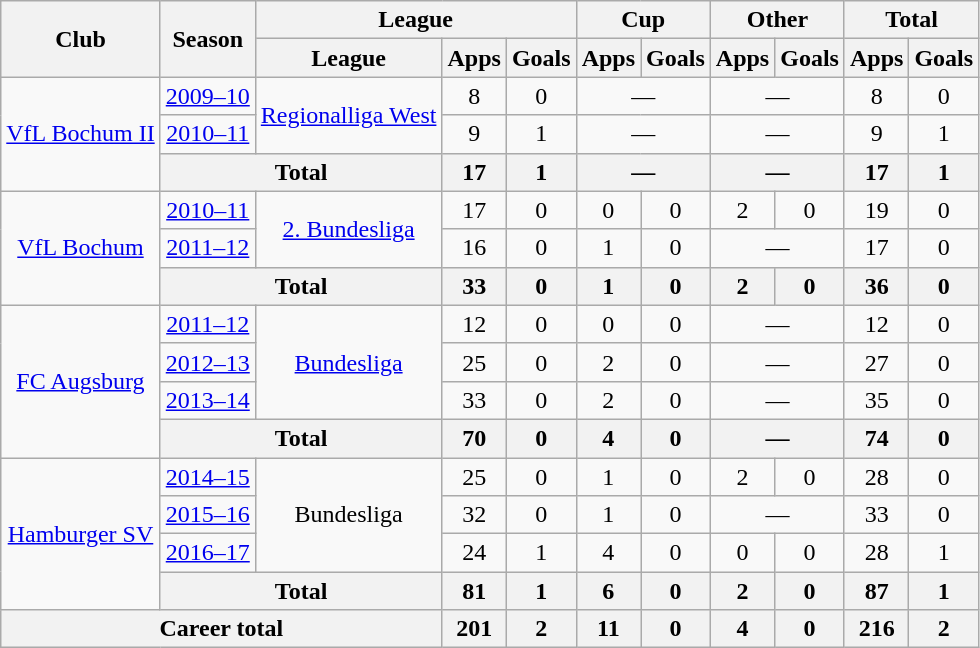<table class="wikitable" style="text-align:center">
<tr>
<th rowspan="2">Club</th>
<th rowspan="2">Season</th>
<th colspan="3">League</th>
<th colspan="2">Cup</th>
<th colspan="2">Other</th>
<th colspan="2">Total</th>
</tr>
<tr>
<th>League</th>
<th>Apps</th>
<th>Goals</th>
<th>Apps</th>
<th>Goals</th>
<th>Apps</th>
<th>Goals</th>
<th>Apps</th>
<th>Goals</th>
</tr>
<tr>
<td rowspan="3"><a href='#'>VfL Bochum II</a></td>
<td><a href='#'>2009–10</a></td>
<td rowspan="2"><a href='#'>Regionalliga West</a></td>
<td>8</td>
<td>0</td>
<td colspan="2">—</td>
<td colspan="2">—</td>
<td>8</td>
<td>0</td>
</tr>
<tr>
<td><a href='#'>2010–11</a></td>
<td>9</td>
<td>1</td>
<td colspan="2">—</td>
<td colspan="2">—</td>
<td>9</td>
<td>1</td>
</tr>
<tr>
<th colspan="2">Total</th>
<th>17</th>
<th>1</th>
<th colspan="2">—</th>
<th colspan="2">—</th>
<th>17</th>
<th>1</th>
</tr>
<tr>
<td rowspan="3"><a href='#'>VfL Bochum</a></td>
<td><a href='#'>2010–11</a></td>
<td rowspan="2"><a href='#'>2. Bundesliga</a></td>
<td>17</td>
<td>0</td>
<td>0</td>
<td>0</td>
<td>2</td>
<td>0</td>
<td>19</td>
<td>0</td>
</tr>
<tr>
<td><a href='#'>2011–12</a></td>
<td>16</td>
<td>0</td>
<td>1</td>
<td>0</td>
<td colspan="2">—</td>
<td>17</td>
<td>0</td>
</tr>
<tr>
<th colspan="2">Total</th>
<th>33</th>
<th>0</th>
<th>1</th>
<th>0</th>
<th>2</th>
<th>0</th>
<th>36</th>
<th>0</th>
</tr>
<tr>
<td rowspan="4"><a href='#'>FC Augsburg</a></td>
<td><a href='#'>2011–12</a></td>
<td rowspan="3"><a href='#'>Bundesliga</a></td>
<td>12</td>
<td>0</td>
<td>0</td>
<td>0</td>
<td colspan="2">—</td>
<td>12</td>
<td>0</td>
</tr>
<tr>
<td><a href='#'>2012–13</a></td>
<td>25</td>
<td>0</td>
<td>2</td>
<td>0</td>
<td colspan="2">—</td>
<td>27</td>
<td>0</td>
</tr>
<tr>
<td><a href='#'>2013–14</a></td>
<td>33</td>
<td>0</td>
<td>2</td>
<td>0</td>
<td colspan="2">—</td>
<td>35</td>
<td>0</td>
</tr>
<tr>
<th colspan="2">Total</th>
<th>70</th>
<th>0</th>
<th>4</th>
<th>0</th>
<th colspan="2">—</th>
<th>74</th>
<th>0</th>
</tr>
<tr>
<td rowspan="4"><a href='#'>Hamburger SV</a></td>
<td><a href='#'>2014–15</a></td>
<td rowspan="3">Bundesliga</td>
<td>25</td>
<td>0</td>
<td>1</td>
<td>0</td>
<td>2</td>
<td>0</td>
<td>28</td>
<td>0</td>
</tr>
<tr>
<td><a href='#'>2015–16</a></td>
<td>32</td>
<td>0</td>
<td>1</td>
<td>0</td>
<td colspan="2">—</td>
<td>33</td>
<td>0</td>
</tr>
<tr>
<td><a href='#'>2016–17</a></td>
<td>24</td>
<td>1</td>
<td>4</td>
<td>0</td>
<td>0</td>
<td>0</td>
<td>28</td>
<td>1</td>
</tr>
<tr>
<th colspan="2">Total</th>
<th>81</th>
<th>1</th>
<th>6</th>
<th>0</th>
<th>2</th>
<th>0</th>
<th>87</th>
<th>1</th>
</tr>
<tr>
<th colspan="3">Career total</th>
<th>201</th>
<th>2</th>
<th>11</th>
<th>0</th>
<th>4</th>
<th>0</th>
<th>216</th>
<th>2</th>
</tr>
</table>
